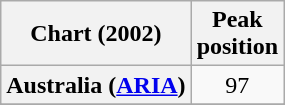<table class="wikitable sortable plainrowheaders">
<tr>
<th>Chart (2002)</th>
<th>Peak <br> position</th>
</tr>
<tr>
<th scope="row">Australia (<a href='#'>ARIA</a>)</th>
<td align="center">97</td>
</tr>
<tr>
</tr>
<tr>
</tr>
</table>
